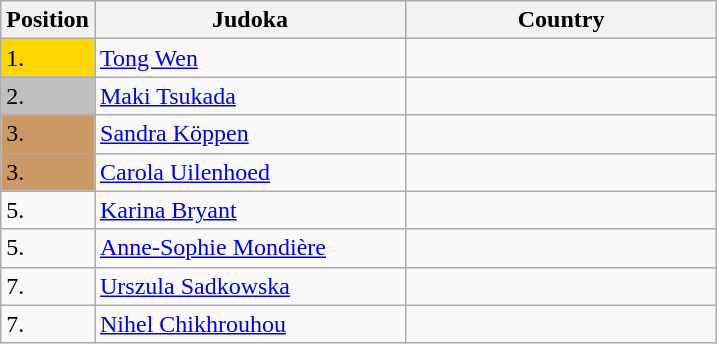<table class=wikitable>
<tr>
<th width=10>Position</th>
<th width=200>Judoka</th>
<th width=200>Country</th>
</tr>
<tr>
<td bgcolor=gold>1.</td>
<td><a href='#'>Tong Wen</a></td>
<td></td>
</tr>
<tr>
<td bgcolor="silver">2.</td>
<td><a href='#'>Maki Tsukada</a></td>
<td></td>
</tr>
<tr>
<td bgcolor="CC9966">3.</td>
<td><a href='#'>Sandra Köppen</a></td>
<td></td>
</tr>
<tr>
<td bgcolor="CC9966">3.</td>
<td><a href='#'>Carola Uilenhoed</a></td>
<td></td>
</tr>
<tr>
<td>5.</td>
<td><a href='#'>Karina Bryant</a></td>
<td></td>
</tr>
<tr>
<td>5.</td>
<td><a href='#'>Anne-Sophie Mondière</a></td>
<td></td>
</tr>
<tr>
<td>7.</td>
<td><a href='#'>Urszula Sadkowska</a></td>
<td></td>
</tr>
<tr>
<td>7.</td>
<td><a href='#'>Nihel Chikhrouhou</a></td>
<td></td>
</tr>
</table>
